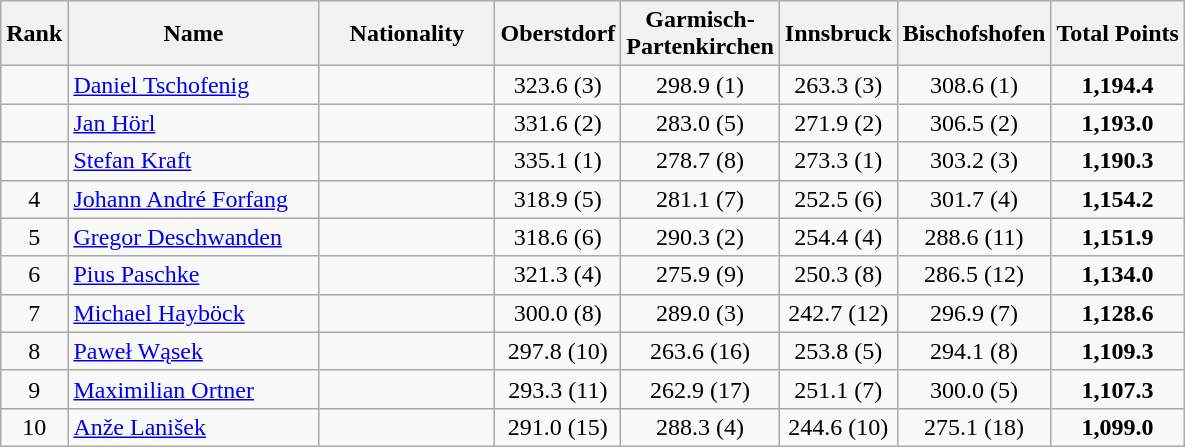<table class="wikitable sortable" style="text-align: center;">
<tr>
<th align=Center>Rank</th>
<th width=160>Name</th>
<th width=110>Nationality</th>
<th>Oberstdorf</th>
<th>Garmisch-<br>Partenkirchen</th>
<th>Innsbruck</th>
<th>Bischofshofen</th>
<th>Total Points</th>
</tr>
<tr>
<td></td>
<td align="left"><a href='#'>Daniel Tschofenig</a></td>
<td align=left></td>
<td>323.6 (3)</td>
<td>298.9 (1)</td>
<td>263.3 (3)</td>
<td>308.6 (1)</td>
<td><strong>1,194.4</strong></td>
</tr>
<tr>
<td></td>
<td align="left"><a href='#'>Jan Hörl</a></td>
<td align=left></td>
<td>331.6 (2)</td>
<td>283.0 (5)</td>
<td>271.9 (2)</td>
<td>306.5 (2)</td>
<td><strong>1,193.0</strong></td>
</tr>
<tr>
<td></td>
<td align="left"><a href='#'>Stefan Kraft</a></td>
<td align=left></td>
<td>335.1 (1)</td>
<td>278.7 (8)</td>
<td>273.3 (1)</td>
<td>303.2 (3)</td>
<td><strong>1,190.3</strong></td>
</tr>
<tr>
<td>4</td>
<td align=left><a href='#'>Johann André Forfang</a></td>
<td align=left></td>
<td>318.9 (5)</td>
<td>281.1 (7)</td>
<td>252.5 (6)</td>
<td>301.7 (4)</td>
<td><strong>1,154.2</strong></td>
</tr>
<tr>
<td>5</td>
<td align=left><a href='#'>Gregor Deschwanden</a></td>
<td align=left></td>
<td>318.6 (6)</td>
<td>290.3 (2)</td>
<td>254.4 (4)</td>
<td>288.6 (11)</td>
<td><strong>1,151.9</strong></td>
</tr>
<tr>
<td>6</td>
<td align=left><a href='#'>Pius Paschke</a></td>
<td align=left></td>
<td>321.3 (4)</td>
<td>275.9 (9)</td>
<td>250.3 (8)</td>
<td>286.5 (12)</td>
<td><strong>1,134.0</strong></td>
</tr>
<tr>
<td>7</td>
<td align=left><a href='#'>Michael Hayböck</a></td>
<td align=left></td>
<td>300.0 (8)</td>
<td>289.0 (3)</td>
<td>242.7 (12)</td>
<td>296.9 (7)</td>
<td><strong>1,128.6</strong></td>
</tr>
<tr>
<td>8</td>
<td align="left"><a href='#'>Paweł Wąsek</a></td>
<td align=left></td>
<td>297.8 (10)</td>
<td>263.6 (16)</td>
<td>253.8 (5)</td>
<td>294.1 (8)</td>
<td><strong>1,109.3</strong></td>
</tr>
<tr>
<td>9</td>
<td align="left"><a href='#'>Maximilian Ortner</a></td>
<td align=left></td>
<td>293.3 (11)</td>
<td>262.9 (17)</td>
<td>251.1 (7)</td>
<td>300.0 (5)</td>
<td><strong>1,107.3</strong></td>
</tr>
<tr>
<td>10</td>
<td align="left"><a href='#'>Anže Lanišek</a></td>
<td align=left></td>
<td>291.0 (15)</td>
<td>288.3 (4)</td>
<td>244.6 (10)</td>
<td>275.1 (18)</td>
<td><strong>1,099.0</strong></td>
</tr>
</table>
